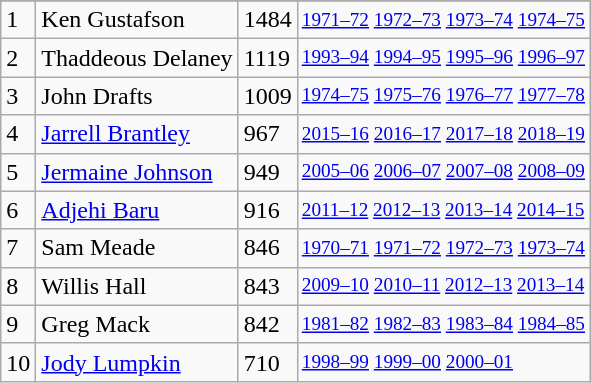<table class="wikitable">
<tr>
</tr>
<tr>
<td>1</td>
<td>Ken Gustafson</td>
<td>1484</td>
<td style="font-size:80%;"><a href='#'>1971–72</a> <a href='#'>1972–73</a> <a href='#'>1973–74</a> <a href='#'>1974–75</a></td>
</tr>
<tr>
<td>2</td>
<td>Thaddeous Delaney</td>
<td>1119</td>
<td style="font-size:80%;"><a href='#'>1993–94</a> <a href='#'>1994–95</a> <a href='#'>1995–96</a> <a href='#'>1996–97</a></td>
</tr>
<tr>
<td>3</td>
<td>John Drafts</td>
<td>1009</td>
<td style="font-size:80%;"><a href='#'>1974–75</a> <a href='#'>1975–76</a> <a href='#'>1976–77</a> <a href='#'>1977–78</a></td>
</tr>
<tr>
<td>4</td>
<td><a href='#'>Jarrell Brantley</a></td>
<td>967</td>
<td style="font-size:80%;"><a href='#'>2015–16</a> <a href='#'>2016–17</a> <a href='#'>2017–18</a> <a href='#'>2018–19</a></td>
</tr>
<tr>
<td>5</td>
<td><a href='#'>Jermaine Johnson</a></td>
<td>949</td>
<td style="font-size:80%;"><a href='#'>2005–06</a> <a href='#'>2006–07</a> <a href='#'>2007–08</a> <a href='#'>2008–09</a></td>
</tr>
<tr>
<td>6</td>
<td><a href='#'>Adjehi Baru</a></td>
<td>916</td>
<td style="font-size:80%;"><a href='#'>2011–12</a> <a href='#'>2012–13</a> <a href='#'>2013–14</a> <a href='#'>2014–15</a></td>
</tr>
<tr>
<td>7</td>
<td>Sam Meade</td>
<td>846</td>
<td style="font-size:80%;"><a href='#'>1970–71</a> <a href='#'>1971–72</a> <a href='#'>1972–73</a> <a href='#'>1973–74</a></td>
</tr>
<tr>
<td>8</td>
<td>Willis Hall</td>
<td>843</td>
<td style="font-size:80%;"><a href='#'>2009–10</a> <a href='#'>2010–11</a> <a href='#'>2012–13</a> <a href='#'>2013–14</a></td>
</tr>
<tr>
<td>9</td>
<td>Greg Mack</td>
<td>842</td>
<td style="font-size:80%;"><a href='#'>1981–82</a> <a href='#'>1982–83</a> <a href='#'>1983–84</a> <a href='#'>1984–85</a></td>
</tr>
<tr>
<td>10</td>
<td><a href='#'>Jody Lumpkin</a></td>
<td>710</td>
<td style="font-size:80%;"><a href='#'>1998–99</a> <a href='#'>1999–00</a> <a href='#'>2000–01</a></td>
</tr>
</table>
